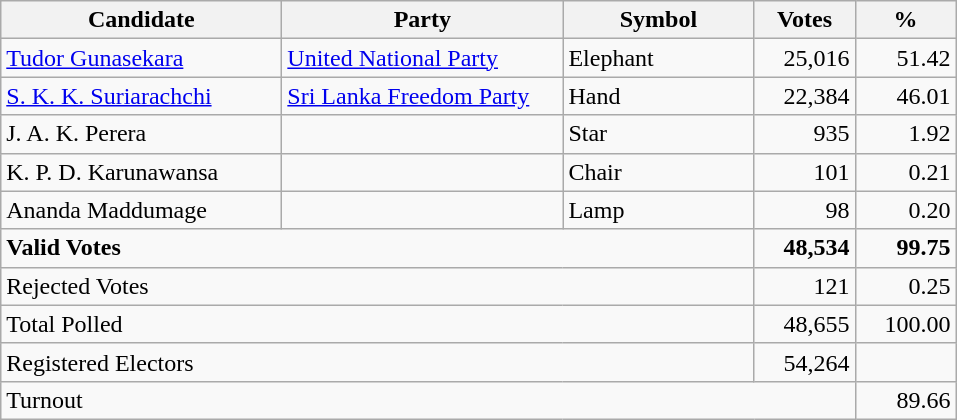<table class="wikitable" border="1" style="text-align:right;">
<tr>
<th align=left width="180">Candidate</th>
<th align=left width="180">Party</th>
<th align=left width="120">Symbol</th>
<th align=left width="60">Votes</th>
<th align=left width="60">%</th>
</tr>
<tr>
<td align=left><a href='#'>Tudor Gunasekara</a></td>
<td align=left><a href='#'>United National Party</a></td>
<td align=left>Elephant</td>
<td>25,016</td>
<td>51.42</td>
</tr>
<tr>
<td align=left><a href='#'>S. K. K. Suriarachchi</a></td>
<td align=left><a href='#'>Sri Lanka Freedom Party</a></td>
<td align=left>Hand</td>
<td>22,384</td>
<td>46.01</td>
</tr>
<tr>
<td align=left>J. A. K. Perera</td>
<td align=left></td>
<td align=left>Star</td>
<td>935</td>
<td>1.92</td>
</tr>
<tr>
<td align=left>K. P. D. Karunawansa</td>
<td align=left></td>
<td align=left>Chair</td>
<td>101</td>
<td>0.21</td>
</tr>
<tr>
<td align=left>Ananda Maddumage</td>
<td align=left></td>
<td align=left>Lamp</td>
<td>98</td>
<td>0.20</td>
</tr>
<tr>
<td align=left colspan=3><strong>Valid Votes</strong></td>
<td><strong>48,534</strong></td>
<td><strong>99.75</strong></td>
</tr>
<tr>
<td align=left colspan=3>Rejected Votes</td>
<td>121</td>
<td>0.25</td>
</tr>
<tr>
<td align=left colspan=3>Total Polled</td>
<td>48,655</td>
<td>100.00</td>
</tr>
<tr>
<td align=left colspan=3>Registered Electors</td>
<td>54,264</td>
<td></td>
</tr>
<tr>
<td align=left colspan=4>Turnout</td>
<td>89.66</td>
</tr>
</table>
